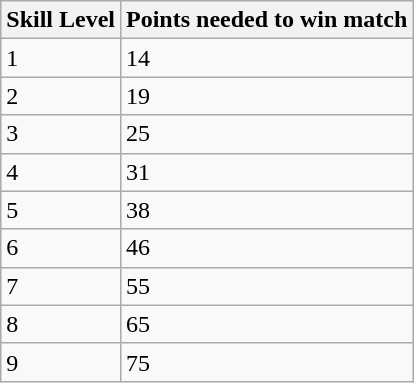<table class="wikitable">
<tr>
<th>Skill Level</th>
<th>Points needed to win match</th>
</tr>
<tr>
<td>1</td>
<td>14</td>
</tr>
<tr>
<td>2</td>
<td>19</td>
</tr>
<tr>
<td>3</td>
<td>25</td>
</tr>
<tr>
<td>4</td>
<td>31</td>
</tr>
<tr>
<td>5</td>
<td>38</td>
</tr>
<tr>
<td>6</td>
<td>46</td>
</tr>
<tr>
<td>7</td>
<td>55</td>
</tr>
<tr>
<td>8</td>
<td>65</td>
</tr>
<tr>
<td>9</td>
<td>75</td>
</tr>
</table>
